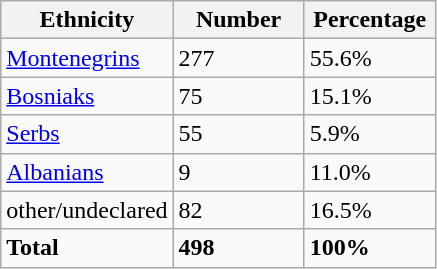<table class="wikitable">
<tr>
<th width="100px">Ethnicity</th>
<th width="80px">Number</th>
<th width="80px">Percentage</th>
</tr>
<tr>
<td><a href='#'>Montenegrins</a></td>
<td>277</td>
<td>55.6%</td>
</tr>
<tr>
<td><a href='#'>Bosniaks</a></td>
<td>75</td>
<td>15.1%</td>
</tr>
<tr>
<td><a href='#'>Serbs</a></td>
<td>55</td>
<td>5.9%</td>
</tr>
<tr>
<td><a href='#'>Albanians</a></td>
<td>9</td>
<td>11.0%</td>
</tr>
<tr>
<td>other/undeclared</td>
<td>82</td>
<td>16.5%</td>
</tr>
<tr>
<td><strong>Total</strong></td>
<td><strong>498</strong></td>
<td><strong>100%</strong></td>
</tr>
</table>
